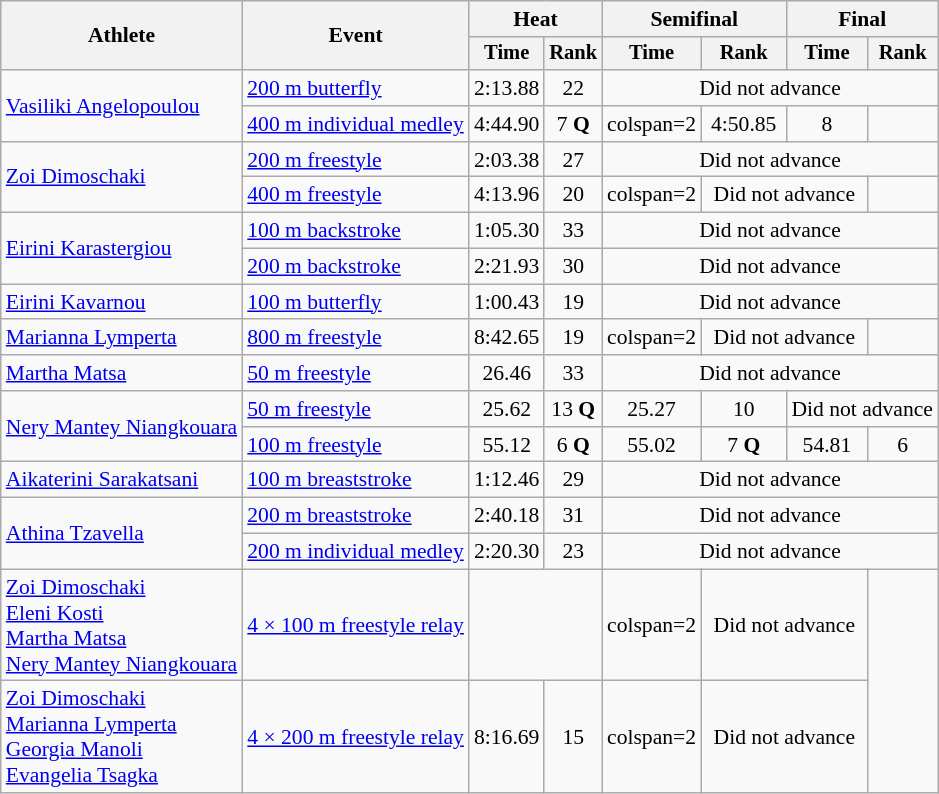<table class=wikitable style="font-size:90%">
<tr>
<th rowspan="2">Athlete</th>
<th rowspan="2">Event</th>
<th colspan="2">Heat</th>
<th colspan="2">Semifinal</th>
<th colspan="2">Final</th>
</tr>
<tr style="font-size:95%">
<th>Time</th>
<th>Rank</th>
<th>Time</th>
<th>Rank</th>
<th>Time</th>
<th>Rank</th>
</tr>
<tr align=center>
<td align=left rowspan=2><a href='#'>Vasiliki Angelopoulou</a></td>
<td align=left><a href='#'>200 m butterfly</a></td>
<td>2:13.88</td>
<td>22</td>
<td colspan=4>Did not advance</td>
</tr>
<tr align=center>
<td align=left><a href='#'>400 m individual medley</a></td>
<td>4:44.90</td>
<td>7 <strong>Q</strong></td>
<td>colspan=2 </td>
<td>4:50.85</td>
<td>8</td>
</tr>
<tr align=center>
<td align=left rowspan=2><a href='#'>Zoi Dimoschaki</a></td>
<td align=left><a href='#'>200 m freestyle</a></td>
<td>2:03.38</td>
<td>27</td>
<td colspan=4>Did not advance</td>
</tr>
<tr align=center>
<td align=left><a href='#'>400 m freestyle</a></td>
<td>4:13.96</td>
<td>20</td>
<td>colspan=2 </td>
<td colspan=2>Did not advance</td>
</tr>
<tr align=center>
<td align=left rowspan=2><a href='#'>Eirini Karastergiou</a></td>
<td align=left><a href='#'>100 m backstroke</a></td>
<td>1:05.30</td>
<td>33</td>
<td colspan=4>Did not advance</td>
</tr>
<tr align=center>
<td align=left><a href='#'>200 m backstroke</a></td>
<td>2:21.93</td>
<td>30</td>
<td colspan=4>Did not advance</td>
</tr>
<tr align=center>
<td align=left><a href='#'>Eirini Kavarnou</a></td>
<td align=left><a href='#'>100 m butterfly</a></td>
<td>1:00.43</td>
<td>19</td>
<td colspan=4>Did not advance</td>
</tr>
<tr align=center>
<td align=left><a href='#'>Marianna Lymperta</a></td>
<td align=left><a href='#'>800 m freestyle</a></td>
<td>8:42.65</td>
<td>19</td>
<td>colspan=2 </td>
<td colspan=2>Did not advance</td>
</tr>
<tr align=center>
<td align=left><a href='#'>Martha Matsa</a></td>
<td align=left><a href='#'>50 m freestyle</a></td>
<td>26.46</td>
<td>33</td>
<td colspan=4>Did not advance</td>
</tr>
<tr align=center>
<td align=left rowspan=2><a href='#'>Nery Mantey Niangkouara</a></td>
<td align=left><a href='#'>50 m freestyle</a></td>
<td>25.62</td>
<td>13 <strong>Q</strong></td>
<td>25.27</td>
<td>10</td>
<td colspan=2>Did not advance</td>
</tr>
<tr align=center>
<td align=left><a href='#'>100 m freestyle</a></td>
<td>55.12</td>
<td>6 <strong>Q</strong></td>
<td>55.02</td>
<td>7 <strong>Q</strong></td>
<td>54.81</td>
<td>6</td>
</tr>
<tr align=center>
<td align=left><a href='#'>Aikaterini Sarakatsani</a></td>
<td align=left><a href='#'>100 m breaststroke</a></td>
<td>1:12.46</td>
<td>29</td>
<td colspan=4>Did not advance</td>
</tr>
<tr align=center>
<td align=left rowspan=2><a href='#'>Athina Tzavella</a></td>
<td align=left><a href='#'>200 m breaststroke</a></td>
<td>2:40.18</td>
<td>31</td>
<td colspan=4>Did not advance</td>
</tr>
<tr align=center>
<td align=left><a href='#'>200 m individual medley</a></td>
<td>2:20.30</td>
<td>23</td>
<td colspan=4>Did not advance</td>
</tr>
<tr align=center>
<td align=left><a href='#'>Zoi Dimoschaki</a><br><a href='#'>Eleni Kosti</a><br><a href='#'>Martha Matsa</a><br><a href='#'>Nery Mantey Niangkouara</a></td>
<td align=left><a href='#'>4 × 100 m freestyle relay</a></td>
<td colspan=2></td>
<td>colspan=2 </td>
<td colspan=2>Did not advance</td>
</tr>
<tr align=center>
<td align=left><a href='#'>Zoi Dimoschaki</a><br><a href='#'>Marianna Lymperta</a><br><a href='#'>Georgia Manoli</a><br><a href='#'>Evangelia Tsagka</a></td>
<td align=left><a href='#'>4 × 200 m freestyle relay</a></td>
<td>8:16.69</td>
<td>15</td>
<td>colspan=2 </td>
<td colspan=2>Did not advance</td>
</tr>
</table>
